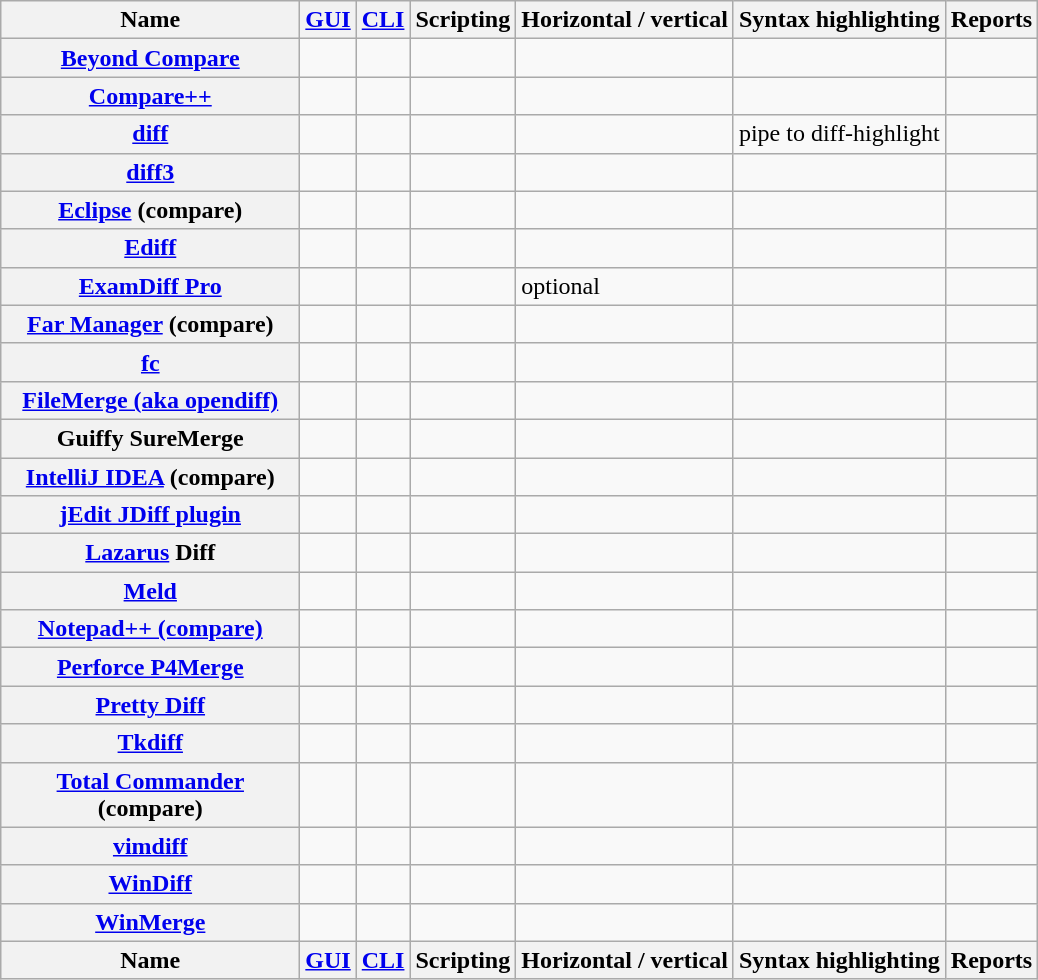<table class="wikitable sortable">
<tr>
<th style="width:12em">Name</th>
<th><a href='#'>GUI</a></th>
<th><a href='#'>CLI</a></th>
<th>Scripting</th>
<th>Horizontal / vertical</th>
<th>Syntax highlighting</th>
<th>Reports</th>
</tr>
<tr>
<th><a href='#'>Beyond Compare</a></th>
<td></td>
<td></td>
<td></td>
<td></td>
<td></td>
<td></td>
</tr>
<tr>
<th><a href='#'>Compare++</a></th>
<td></td>
<td></td>
<td></td>
<td></td>
<td></td>
<td></td>
</tr>
<tr>
<th><a href='#'>diff</a></th>
<td></td>
<td></td>
<td></td>
<td></td>
<td> pipe to diff-highlight</td>
<td></td>
</tr>
<tr>
<th><a href='#'>diff3</a></th>
<td></td>
<td></td>
<td></td>
<td></td>
<td></td>
<td></td>
</tr>
<tr>
<th><a href='#'>Eclipse</a> (compare)</th>
<td></td>
<td></td>
<td></td>
<td></td>
<td></td>
<td></td>
</tr>
<tr>
<th><a href='#'>Ediff</a></th>
<td></td>
<td></td>
<td></td>
<td></td>
<td></td>
<td></td>
</tr>
<tr>
<th><a href='#'>ExamDiff Pro</a></th>
<td></td>
<td></td>
<td></td>
<td>optional</td>
<td></td>
<td></td>
</tr>
<tr>
<th><a href='#'>Far Manager</a> (compare)</th>
<td></td>
<td></td>
<td></td>
<td></td>
<td></td>
<td></td>
</tr>
<tr>
<th><a href='#'>fc</a></th>
<td></td>
<td></td>
<td></td>
<td></td>
<td></td>
<td></td>
</tr>
<tr>
<th><a href='#'>FileMerge (aka opendiff)</a></th>
<td></td>
<td></td>
<td></td>
<td></td>
<td></td>
<td></td>
</tr>
<tr>
<th>Guiffy SureMerge</th>
<td></td>
<td></td>
<td></td>
<td></td>
<td></td>
<td></td>
</tr>
<tr>
<th><a href='#'>IntelliJ IDEA</a> (compare)</th>
<td></td>
<td></td>
<td></td>
<td></td>
<td></td>
<td></td>
</tr>
<tr>
<th><a href='#'>jEdit JDiff plugin</a></th>
<td></td>
<td></td>
<td></td>
<td></td>
<td></td>
<td></td>
</tr>
<tr>
<th><a href='#'>Lazarus</a> Diff</th>
<td></td>
<td></td>
<td></td>
<td></td>
<td></td>
<td></td>
</tr>
<tr>
<th><a href='#'>Meld</a></th>
<td></td>
<td></td>
<td></td>
<td></td>
<td></td>
<td></td>
</tr>
<tr>
<th><a href='#'>Notepad++ (compare)</a></th>
<td></td>
<td></td>
<td></td>
<td></td>
<td></td>
<td></td>
</tr>
<tr>
<th><a href='#'>Perforce P4Merge</a></th>
<td></td>
<td></td>
<td></td>
<td></td>
<td></td>
<td></td>
</tr>
<tr>
<th><a href='#'>Pretty Diff</a></th>
<td></td>
<td></td>
<td></td>
<td></td>
<td></td>
<td></td>
</tr>
<tr>
<th><a href='#'>Tkdiff</a></th>
<td></td>
<td></td>
<td></td>
<td></td>
<td></td>
<td></td>
</tr>
<tr>
<th><a href='#'>Total Commander</a> (compare)</th>
<td></td>
<td></td>
<td></td>
<td></td>
<td></td>
<td></td>
</tr>
<tr>
<th><a href='#'>vimdiff</a></th>
<td></td>
<td></td>
<td></td>
<td></td>
<td></td>
<td></td>
</tr>
<tr>
<th><a href='#'>WinDiff</a></th>
<td></td>
<td></td>
<td></td>
<td></td>
<td></td>
<td></td>
</tr>
<tr>
<th><a href='#'>WinMerge</a></th>
<td></td>
<td></td>
<td></td>
<td></td>
<td></td>
<td></td>
</tr>
<tr style="background: #ececec;" class="sortbottom">
<th style="width:12em">Name</th>
<th><a href='#'>GUI</a></th>
<th><a href='#'>CLI</a></th>
<th>Scripting</th>
<th>Horizontal / vertical</th>
<th>Syntax highlighting</th>
<th>Reports</th>
</tr>
</table>
